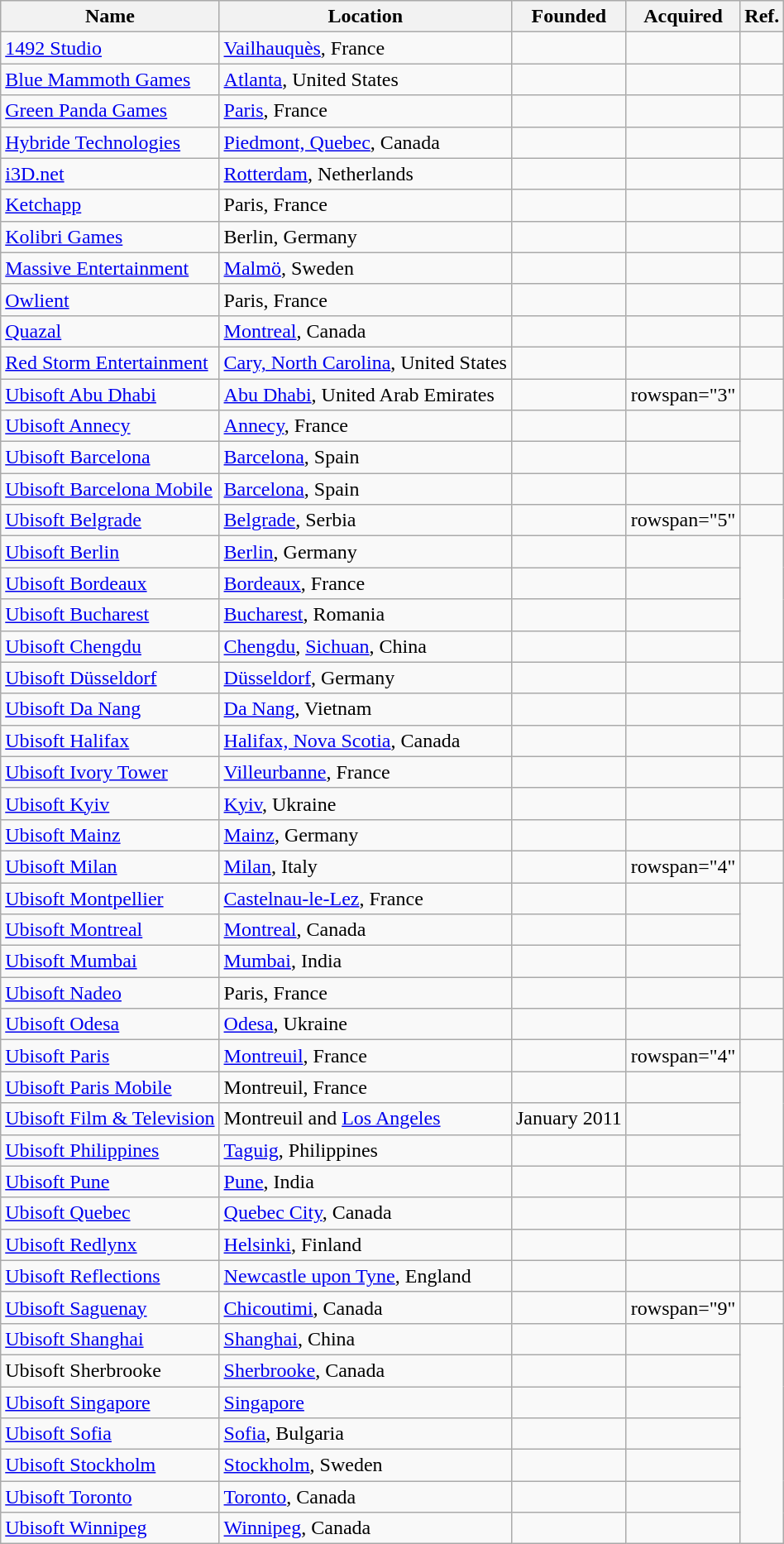<table class="wikitable sortable">
<tr>
<th>Name</th>
<th>Location</th>
<th>Founded</th>
<th>Acquired</th>
<th>Ref.</th>
</tr>
<tr>
<td><a href='#'>1492 Studio</a></td>
<td><a href='#'>Vailhauquès</a>, France</td>
<td></td>
<td></td>
<td></td>
</tr>
<tr>
<td><a href='#'>Blue Mammoth Games</a></td>
<td><a href='#'>Atlanta</a>, United States</td>
<td></td>
<td></td>
<td></td>
</tr>
<tr>
<td><a href='#'>Green Panda Games</a></td>
<td><a href='#'>Paris</a>, France</td>
<td></td>
<td></td>
<td></td>
</tr>
<tr>
<td><a href='#'>Hybride Technologies</a></td>
<td><a href='#'>Piedmont, Quebec</a>, Canada</td>
<td></td>
<td></td>
<td></td>
</tr>
<tr>
<td><a href='#'>i3D.net</a></td>
<td><a href='#'>Rotterdam</a>, Netherlands</td>
<td></td>
<td></td>
<td></td>
</tr>
<tr>
<td><a href='#'>Ketchapp</a></td>
<td>Paris, France</td>
<td></td>
<td></td>
<td></td>
</tr>
<tr>
<td><a href='#'>Kolibri Games</a></td>
<td>Berlin, Germany</td>
<td></td>
<td></td>
<td></td>
</tr>
<tr>
<td><a href='#'>Massive Entertainment</a></td>
<td><a href='#'>Malmö</a>, Sweden</td>
<td></td>
<td></td>
<td></td>
</tr>
<tr>
<td><a href='#'>Owlient</a></td>
<td>Paris, France</td>
<td></td>
<td></td>
<td></td>
</tr>
<tr>
<td><a href='#'>Quazal</a></td>
<td><a href='#'>Montreal</a>, Canada</td>
<td></td>
<td></td>
<td></td>
</tr>
<tr>
<td><a href='#'>Red Storm Entertainment</a></td>
<td><a href='#'>Cary, North Carolina</a>, United States</td>
<td></td>
<td></td>
<td></td>
</tr>
<tr>
<td><a href='#'>Ubisoft Abu Dhabi</a></td>
<td><a href='#'>Abu Dhabi</a>, United Arab Emirates</td>
<td></td>
<td>rowspan="3" </td>
<td></td>
</tr>
<tr>
<td><a href='#'>Ubisoft Annecy</a></td>
<td><a href='#'>Annecy</a>, France</td>
<td></td>
<td></td>
</tr>
<tr>
<td><a href='#'>Ubisoft Barcelona</a></td>
<td><a href='#'>Barcelona</a>, Spain</td>
<td></td>
<td></td>
</tr>
<tr>
<td><a href='#'>Ubisoft Barcelona Mobile</a></td>
<td><a href='#'>Barcelona</a>, Spain</td>
<td></td>
<td></td>
<td></td>
</tr>
<tr>
<td><a href='#'>Ubisoft Belgrade</a></td>
<td><a href='#'>Belgrade</a>, Serbia</td>
<td></td>
<td>rowspan="5" </td>
<td></td>
</tr>
<tr>
<td><a href='#'>Ubisoft Berlin</a></td>
<td><a href='#'>Berlin</a>, Germany</td>
<td></td>
<td></td>
</tr>
<tr>
<td><a href='#'>Ubisoft Bordeaux</a></td>
<td><a href='#'>Bordeaux</a>, France</td>
<td></td>
<td></td>
</tr>
<tr>
<td><a href='#'>Ubisoft Bucharest</a></td>
<td><a href='#'>Bucharest</a>, Romania</td>
<td></td>
<td></td>
</tr>
<tr>
<td><a href='#'>Ubisoft Chengdu</a></td>
<td><a href='#'>Chengdu</a>, <a href='#'>Sichuan</a>, China</td>
<td></td>
<td></td>
</tr>
<tr>
<td><a href='#'>Ubisoft Düsseldorf</a></td>
<td><a href='#'>Düsseldorf</a>, Germany</td>
<td></td>
<td></td>
<td></td>
</tr>
<tr>
<td><a href='#'>Ubisoft Da Nang</a></td>
<td><a href='#'>Da Nang</a>, Vietnam</td>
<td></td>
<td></td>
<td></td>
</tr>
<tr>
<td><a href='#'>Ubisoft Halifax</a></td>
<td><a href='#'>Halifax, Nova Scotia</a>, Canada</td>
<td></td>
<td></td>
<td></td>
</tr>
<tr>
<td><a href='#'>Ubisoft Ivory Tower</a></td>
<td><a href='#'>Villeurbanne</a>, France</td>
<td></td>
<td></td>
<td></td>
</tr>
<tr>
<td><a href='#'>Ubisoft Kyiv</a></td>
<td><a href='#'>Kyiv</a>, Ukraine</td>
<td></td>
<td></td>
<td></td>
</tr>
<tr>
<td><a href='#'>Ubisoft Mainz</a></td>
<td><a href='#'>Mainz</a>, Germany</td>
<td></td>
<td></td>
<td></td>
</tr>
<tr>
<td><a href='#'>Ubisoft Milan</a></td>
<td><a href='#'>Milan</a>, Italy</td>
<td></td>
<td>rowspan="4" </td>
<td></td>
</tr>
<tr>
<td><a href='#'>Ubisoft Montpellier</a></td>
<td><a href='#'>Castelnau-le-Lez</a>, France</td>
<td></td>
<td></td>
</tr>
<tr>
<td><a href='#'>Ubisoft Montreal</a></td>
<td><a href='#'>Montreal</a>, Canada</td>
<td></td>
<td></td>
</tr>
<tr>
<td><a href='#'>Ubisoft Mumbai</a></td>
<td><a href='#'>Mumbai</a>, India</td>
<td></td>
<td></td>
</tr>
<tr>
<td><a href='#'>Ubisoft Nadeo</a></td>
<td>Paris, France</td>
<td></td>
<td></td>
<td></td>
</tr>
<tr>
<td><a href='#'>Ubisoft Odesa</a></td>
<td><a href='#'>Odesa</a>, Ukraine</td>
<td></td>
<td></td>
<td></td>
</tr>
<tr>
<td><a href='#'>Ubisoft Paris</a></td>
<td><a href='#'>Montreuil</a>, France</td>
<td></td>
<td>rowspan="4" </td>
<td></td>
</tr>
<tr>
<td><a href='#'>Ubisoft Paris Mobile</a></td>
<td>Montreuil, France</td>
<td></td>
<td></td>
</tr>
<tr>
<td><a href='#'>Ubisoft Film & Television</a></td>
<td>Montreuil and <a href='#'>Los Angeles</a></td>
<td>January 2011</td>
<td></td>
</tr>
<tr>
<td><a href='#'>Ubisoft Philippines</a></td>
<td><a href='#'>Taguig</a>, Philippines</td>
<td></td>
<td></td>
</tr>
<tr>
<td><a href='#'>Ubisoft Pune</a></td>
<td><a href='#'>Pune</a>, India</td>
<td></td>
<td></td>
<td></td>
</tr>
<tr>
<td><a href='#'>Ubisoft Quebec</a></td>
<td><a href='#'>Quebec City</a>, Canada</td>
<td></td>
<td></td>
<td></td>
</tr>
<tr>
<td><a href='#'>Ubisoft Redlynx</a></td>
<td><a href='#'>Helsinki</a>, Finland</td>
<td></td>
<td></td>
<td></td>
</tr>
<tr>
<td><a href='#'>Ubisoft Reflections</a></td>
<td><a href='#'>Newcastle upon Tyne</a>, England</td>
<td></td>
<td></td>
<td></td>
</tr>
<tr>
<td><a href='#'>Ubisoft Saguenay</a></td>
<td><a href='#'>Chicoutimi</a>, Canada</td>
<td></td>
<td>rowspan="9" </td>
<td></td>
</tr>
<tr>
<td><a href='#'>Ubisoft Shanghai</a></td>
<td><a href='#'>Shanghai</a>, China</td>
<td></td>
<td></td>
</tr>
<tr>
<td>Ubisoft Sherbrooke</td>
<td><a href='#'>Sherbrooke</a>, Canada</td>
<td></td>
<td></td>
</tr>
<tr>
<td><a href='#'>Ubisoft Singapore</a></td>
<td><a href='#'>Singapore</a></td>
<td></td>
<td></td>
</tr>
<tr>
<td><a href='#'>Ubisoft Sofia</a></td>
<td><a href='#'>Sofia</a>, Bulgaria</td>
<td></td>
<td></td>
</tr>
<tr>
<td><a href='#'>Ubisoft Stockholm</a></td>
<td><a href='#'>Stockholm</a>, Sweden</td>
<td></td>
<td></td>
</tr>
<tr>
<td><a href='#'>Ubisoft Toronto</a></td>
<td><a href='#'>Toronto</a>, Canada</td>
<td></td>
<td></td>
</tr>
<tr>
<td><a href='#'>Ubisoft Winnipeg</a></td>
<td><a href='#'>Winnipeg</a>, Canada</td>
<td></td>
<td></td>
</tr>
</table>
